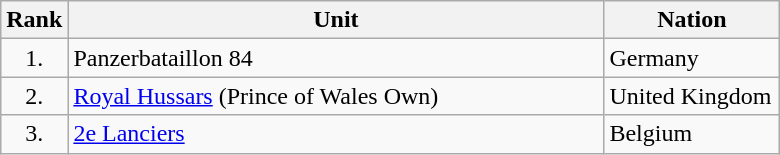<table class="wikitable">
<tr>
<th>Rank</th>
<th scope="col" style="width: 350px;">Unit</th>
<th scope="col" style="width: 110px;">Nation</th>
</tr>
<tr>
<td align="center">1.</td>
<td>Panzerbataillon 84</td>
<td>Germany</td>
</tr>
<tr>
<td align="center">2.</td>
<td><a href='#'>Royal Hussars</a> (Prince of Wales Own)</td>
<td>United Kingdom</td>
</tr>
<tr>
<td align="center">3.</td>
<td><a href='#'>2e Lanciers</a></td>
<td>Belgium</td>
</tr>
</table>
